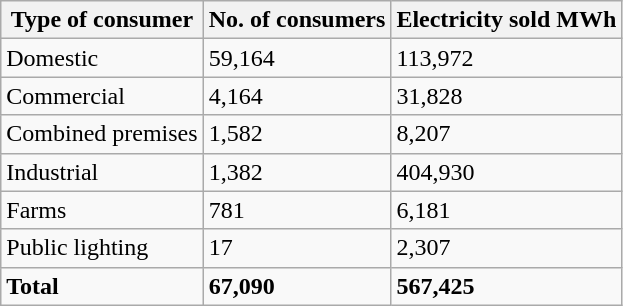<table class="wikitable">
<tr>
<th>Type of consumer</th>
<th>No. of consumers</th>
<th>Electricity sold MWh</th>
</tr>
<tr>
<td>Domestic</td>
<td>59,164</td>
<td>113,972</td>
</tr>
<tr>
<td>Commercial</td>
<td>4,164</td>
<td>31,828</td>
</tr>
<tr>
<td>Combined premises</td>
<td>1,582</td>
<td>8,207</td>
</tr>
<tr>
<td>Industrial</td>
<td>1,382</td>
<td>404,930</td>
</tr>
<tr>
<td>Farms</td>
<td>781</td>
<td>6,181</td>
</tr>
<tr>
<td>Public lighting</td>
<td>17</td>
<td>2,307</td>
</tr>
<tr>
<td><strong>Total</strong></td>
<td><strong>67,090</strong></td>
<td><strong>567,425</strong></td>
</tr>
</table>
